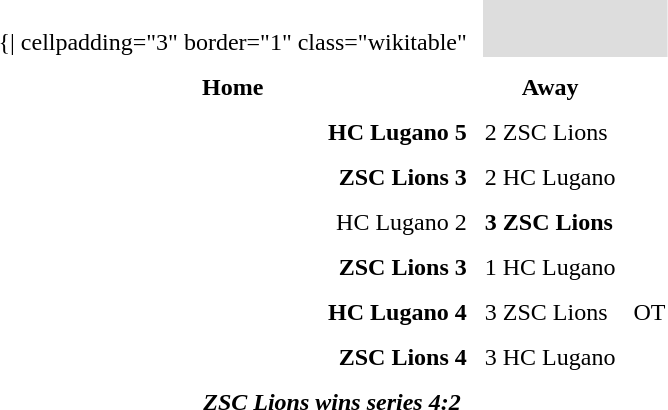<table cellspacing="10">
<tr>
<td valign="top"><br>	{| cellpadding="3" border="1"  class="wikitable"</td>
<th bgcolor="#DDDDDD" colspan="4"></th>
</tr>
<tr>
<th>Home</th>
<th>Away</th>
</tr>
<tr>
<td align = "right"><strong>HC Lugano 5</strong></td>
<td>2 ZSC Lions</td>
<td></td>
</tr>
<tr>
<td align = "right"><strong>ZSC Lions 3</strong></td>
<td>2 HC Lugano</td>
<td> </td>
</tr>
<tr>
<td align = "right">HC Lugano 2</td>
<td><strong>3 ZSC Lions</strong></td>
<td></td>
</tr>
<tr>
<td align = "right"><strong>ZSC Lions 3</strong></td>
<td>1 HC Lugano</td>
<td> </td>
</tr>
<tr>
<td align = "right"><strong>HC Lugano 4</strong></td>
<td>3 ZSC Lions</td>
<td>OT</td>
</tr>
<tr>
<td align = "right"><strong>ZSC Lions 4</strong></td>
<td>3 HC Lugano</td>
<td> </td>
</tr>
<tr align="center">
<td colspan="4"><strong><em>ZSC Lions wins series 4:2</em></strong></td>
</tr>
</table>
